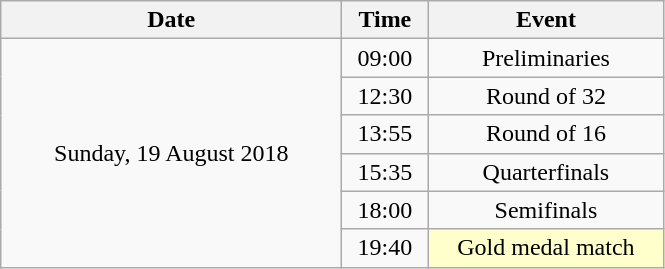<table class = "wikitable" style="text-align:center;">
<tr>
<th width=220>Date</th>
<th width=50>Time</th>
<th width=150>Event</th>
</tr>
<tr>
<td rowspan=6>Sunday, 19 August 2018</td>
<td>09:00</td>
<td>Preliminaries</td>
</tr>
<tr>
<td>12:30</td>
<td>Round of 32</td>
</tr>
<tr>
<td>13:55</td>
<td>Round of 16</td>
</tr>
<tr>
<td>15:35</td>
<td>Quarterfinals</td>
</tr>
<tr>
<td>18:00</td>
<td>Semifinals</td>
</tr>
<tr>
<td>19:40</td>
<td bgcolor=ffffcc>Gold medal match</td>
</tr>
</table>
